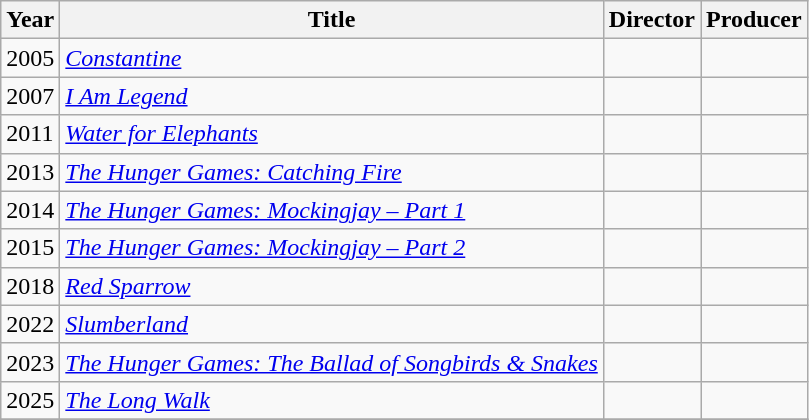<table class="wikitable plainrowheaders" border="1">
<tr>
<th>Year</th>
<th>Title</th>
<th>Director</th>
<th>Producer</th>
</tr>
<tr>
<td>2005</td>
<td><em><a href='#'>Constantine</a></em></td>
<td></td>
<td></td>
</tr>
<tr>
<td>2007</td>
<td><em><a href='#'>I Am Legend</a></em></td>
<td></td>
<td></td>
</tr>
<tr>
<td>2011</td>
<td><em><a href='#'>Water for Elephants</a></em></td>
<td></td>
<td></td>
</tr>
<tr>
<td>2013</td>
<td><em><a href='#'>The Hunger Games: Catching Fire</a></em></td>
<td></td>
<td></td>
</tr>
<tr>
<td>2014</td>
<td><em><a href='#'>The Hunger Games: Mockingjay – Part 1</a></em></td>
<td></td>
<td></td>
</tr>
<tr>
<td>2015</td>
<td><em><a href='#'>The Hunger Games: Mockingjay – Part 2</a></em></td>
<td></td>
<td></td>
</tr>
<tr>
<td>2018</td>
<td><em><a href='#'>Red Sparrow</a></em></td>
<td></td>
<td></td>
</tr>
<tr>
<td>2022</td>
<td><em><a href='#'>Slumberland</a></em></td>
<td></td>
<td></td>
</tr>
<tr>
<td>2023</td>
<td><em><a href='#'>The Hunger Games: The Ballad of Songbirds & Snakes</a></em></td>
<td></td>
<td></td>
</tr>
<tr>
<td>2025</td>
<td><em><a href='#'>The Long Walk</a></em></td>
<td></td>
<td></td>
</tr>
<tr>
</tr>
</table>
